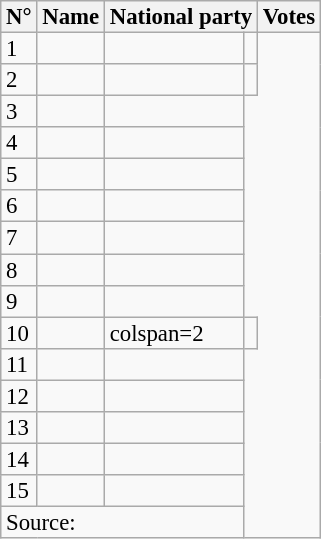<table class="wikitable sortable" style="font-size:95%;line-height:14px;">
<tr>
<th>N°</th>
<th>Name</th>
<th colspan="2">National party</th>
<th>Votes</th>
</tr>
<tr>
<td>1</td>
<td></td>
<td></td>
<td></td>
</tr>
<tr>
<td>2</td>
<td><em></em></td>
<td></td>
<td></td>
</tr>
<tr>
<td>3</td>
<td></td>
<td></td>
</tr>
<tr>
<td>4</td>
<td></td>
<td></td>
</tr>
<tr>
<td>5</td>
<td></td>
<td></td>
</tr>
<tr>
<td>6</td>
<td></td>
<td></td>
</tr>
<tr>
<td>7</td>
<td></td>
<td></td>
</tr>
<tr>
<td>8</td>
<td></td>
<td></td>
</tr>
<tr>
<td>9</td>
<td></td>
<td></td>
</tr>
<tr>
<td>10</td>
<td><em></em></td>
<td>colspan=2 </td>
<td></td>
</tr>
<tr>
<td>11</td>
<td></td>
<td></td>
</tr>
<tr>
<td>12</td>
<td></td>
<td></td>
</tr>
<tr>
<td>13</td>
<td></td>
<td></td>
</tr>
<tr>
<td>14</td>
<td></td>
<td></td>
</tr>
<tr>
<td>15</td>
<td></td>
<td></td>
</tr>
<tr>
<td colspan="3">Source: </td>
</tr>
</table>
